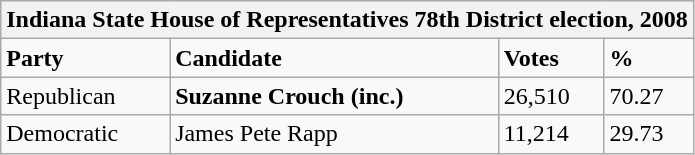<table class="wikitable">
<tr>
<th colspan="4">Indiana State House of Representatives 78th District election, 2008</th>
</tr>
<tr>
<td><strong>Party</strong></td>
<td><strong>Candidate</strong></td>
<td><strong>Votes</strong></td>
<td><strong>%</strong></td>
</tr>
<tr>
<td>Republican</td>
<td><strong>Suzanne Crouch (inc.)</strong></td>
<td>26,510</td>
<td>70.27</td>
</tr>
<tr>
<td>Democratic</td>
<td>James Pete Rapp</td>
<td>11,214</td>
<td>29.73</td>
</tr>
</table>
